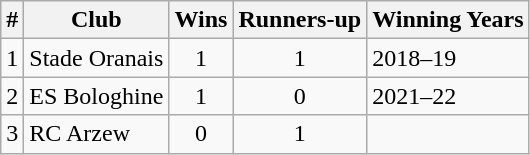<table class="wikitable" style="text-align: left;">
<tr>
<th>#</th>
<th>Club</th>
<th>Wins</th>
<th>Runners-up</th>
<th>Winning Years</th>
</tr>
<tr>
<td>1</td>
<td>Stade Oranais</td>
<td align=center>1</td>
<td align=center>1</td>
<td>2018–19</td>
</tr>
<tr>
<td>2</td>
<td>ES Bologhine</td>
<td align=center>1</td>
<td align=center>0</td>
<td>2021–22</td>
</tr>
<tr>
<td>3</td>
<td>RC Arzew</td>
<td align=center>0</td>
<td align=center>1</td>
<td></td>
</tr>
</table>
